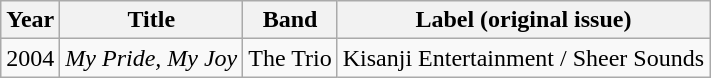<table class="wikitable">
<tr>
<th>Year</th>
<th>Title</th>
<th>Band</th>
<th>Label (original issue)</th>
</tr>
<tr>
<td>2004</td>
<td><em>My Pride, My Joy</em></td>
<td>The Trio</td>
<td>Kisanji Entertainment / Sheer Sounds </td>
</tr>
</table>
